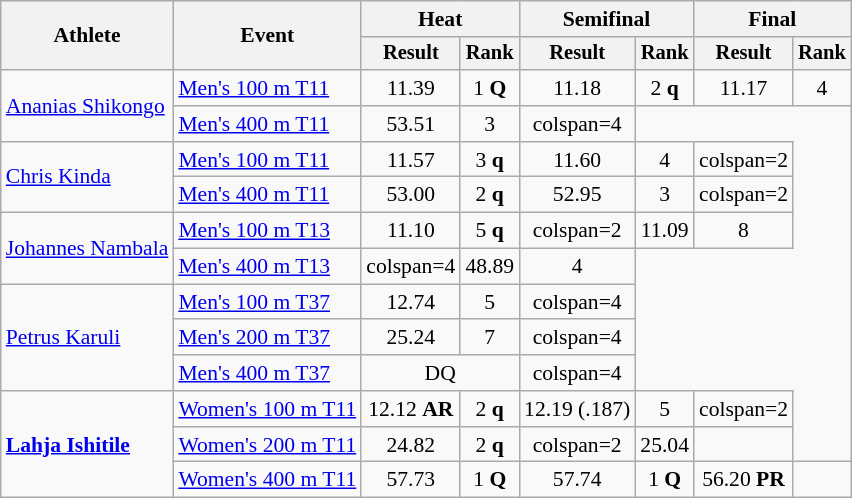<table class="wikitable" style="font-size:90%">
<tr>
<th rowspan="2">Athlete</th>
<th rowspan="2">Event</th>
<th colspan="2">Heat</th>
<th colspan="2">Semifinal</th>
<th colspan="2">Final</th>
</tr>
<tr style="font-size:95%">
<th>Result</th>
<th>Rank</th>
<th>Result</th>
<th>Rank</th>
<th>Result</th>
<th>Rank</th>
</tr>
<tr align=center>
<td align=left rowspan=2><a href='#'>Ananias Shikongo</a></td>
<td align=left><a href='#'>Men's 100 m T11</a></td>
<td>11.39</td>
<td>1 <strong>Q</strong></td>
<td>11.18</td>
<td>2 <strong>q</strong></td>
<td>11.17</td>
<td>4</td>
</tr>
<tr align=center>
<td align=left><a href='#'>Men's 400 m T11</a></td>
<td>53.51</td>
<td>3</td>
<td>colspan=4 </td>
</tr>
<tr align=center>
<td align=left rowspan=2><a href='#'>Chris Kinda</a></td>
<td align=left><a href='#'>Men's 100 m T11</a></td>
<td>11.57</td>
<td>3 <strong>q</strong></td>
<td>11.60</td>
<td>4</td>
<td>colspan=2 </td>
</tr>
<tr align=center>
<td align=left><a href='#'>Men's 400 m T11</a></td>
<td>53.00</td>
<td>2 <strong>q</strong></td>
<td>52.95</td>
<td>3</td>
<td>colspan=2 </td>
</tr>
<tr align=center>
<td align=left rowspan=2><a href='#'>Johannes Nambala</a></td>
<td align=left><a href='#'>Men's 100 m T13</a></td>
<td>11.10</td>
<td>5 <strong>q</strong></td>
<td>colspan=2 </td>
<td>11.09</td>
<td>8</td>
</tr>
<tr align=center>
<td align=left><a href='#'>Men's 400 m T13</a></td>
<td>colspan=4 </td>
<td>48.89</td>
<td>4</td>
</tr>
<tr align=center>
<td align=left rowspan=3><a href='#'>Petrus Karuli</a></td>
<td align=left><a href='#'>Men's 100 m T37</a></td>
<td>12.74</td>
<td>5</td>
<td>colspan=4 </td>
</tr>
<tr align=center>
<td align=left><a href='#'>Men's 200 m T37</a></td>
<td>25.24</td>
<td>7</td>
<td>colspan=4 </td>
</tr>
<tr align=center>
<td align=left><a href='#'>Men's 400 m T37</a></td>
<td colspan=2>DQ</td>
<td>colspan=4 </td>
</tr>
<tr align=center>
<td align=left rowspan=3><strong><a href='#'>Lahja Ishitile</a></strong></td>
<td align=left><a href='#'>Women's 100 m T11</a></td>
<td>12.12 <strong>AR</strong></td>
<td>2 <strong>q</strong></td>
<td>12.19 (.187)</td>
<td>5</td>
<td>colspan=2 </td>
</tr>
<tr align=center>
<td align=left><a href='#'>Women's 200 m T11</a></td>
<td>24.82</td>
<td>2 <strong>q</strong></td>
<td>colspan=2 </td>
<td>25.04</td>
<td></td>
</tr>
<tr align=center>
<td><a href='#'>Women's 400 m T11</a></td>
<td>57.73</td>
<td>1 <strong>Q</strong></td>
<td>57.74</td>
<td>1 <strong>Q</strong></td>
<td>56.20 <strong>PR</strong></td>
<td></td>
</tr>
</table>
